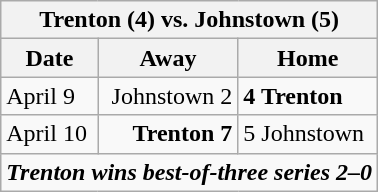<table class="wikitable">
<tr>
<th bgcolor="#DDDDDD" colspan="4">Trenton (4) vs. Johnstown (5)</th>
</tr>
<tr>
<th>Date</th>
<th>Away</th>
<th>Home</th>
</tr>
<tr>
<td>April 9</td>
<td align="right">Johnstown 2</td>
<td><strong>4 Trenton</strong></td>
</tr>
<tr>
<td>April 10</td>
<td align="right"><strong>Trenton 7</strong></td>
<td>5 Johnstown</td>
</tr>
<tr align="center">
<td colspan="4"><strong><em>Trenton wins best-of-three series 2–0</em></strong></td>
</tr>
</table>
